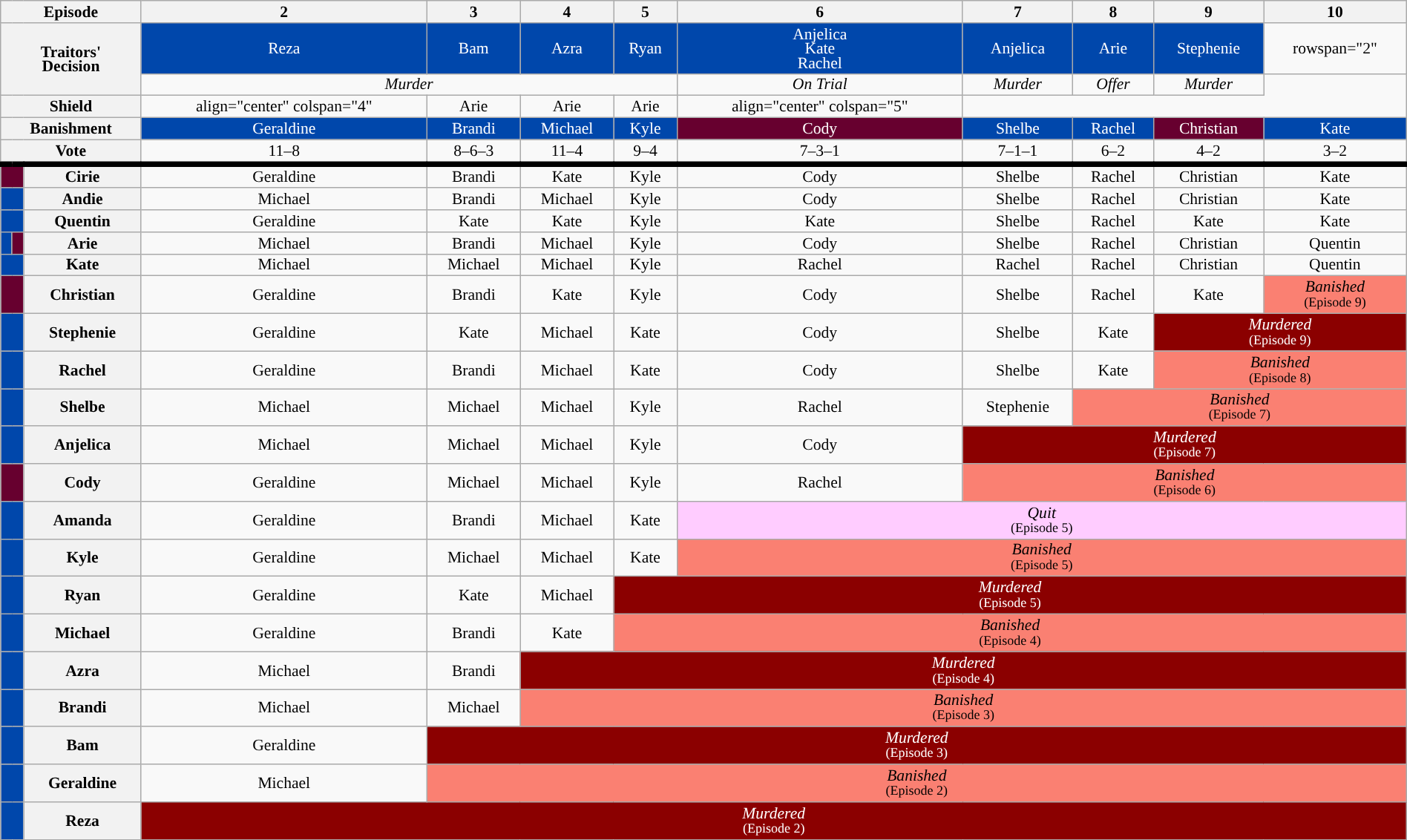<table class="wikitable" style="text-align:center; width:100%; font-size:90%; line-height:13px">
<tr>
<th colspan="3" width="10%">Episode</th>
<th>2</th>
<th>3</th>
<th>4</th>
<th>5</th>
<th>6</th>
<th>7</th>
<th>8</th>
<th>9</th>
<th>10</th>
</tr>
<tr>
<th colspan="3" rowspan="2">Traitors'<br>Decision</th>
<td bgcolor="#0047AB" style="color:#FFFFFF;">Reza</td>
<td bgcolor="#0047AB" style="color:#FFFFFF;">Bam</td>
<td bgcolor="#0047AB" style="color:#FFFFFF;">Azra</td>
<td bgcolor="#0047AB" style="color:#FFFFFF;">Ryan</td>
<td bgcolor="#0047AB" style="color:#FFFFFF;">Anjelica<br>Kate<br>Rachel</td>
<td bgcolor="#0047AB" style="color:#FFFFFF;">Anjelica</td>
<td bgcolor="#0047AB" style="color:#FFFFFF;">Arie</td>
<td bgcolor="#0047AB" style="color:#FFFFFF;">Stephenie</td>
<td>rowspan="2" </td>
</tr>
<tr>
<td align="center" colspan="4"><em>Murder</em></td>
<td><em>On Trial</em></td>
<td><em>Murder</em></td>
<td><em>Offer</em></td>
<td><em>Murder</em></td>
</tr>
<tr>
<th colspan="3">Shield</th>
<td>align="center" colspan="4" </td>
<td>Arie</td>
<td>Arie</td>
<td>Arie</td>
<td>align="center" colspan="5" </td>
</tr>
<tr>
<th colspan="3">Banishment</th>
<td bgcolor="#0047AB" style="color:#FFFFFF;">Geraldine</td>
<td bgcolor="#0047AB" style="color:#FFFFFF;">Brandi</td>
<td bgcolor="#0047AB" style="color:#FFFFFF;">Michael</td>
<td bgcolor="#0047AB" style="color:#FFFFFF;">Kyle</td>
<td bgcolor="#67002f" style="color:#FFFFFF;">Cody</td>
<td bgcolor="#0047AB" style="color:#FFFFFF;">Shelbe</td>
<td bgcolor="#0047AB" style="color:#FFFFFF;">Rachel</td>
<td bgcolor="#67002f" style="color:#FFFFFF;">Christian</td>
<td bgcolor="#0047AB" style="color:#FFFFFF;">Kate</td>
</tr>
<tr>
<th colspan="3">Vote</th>
<td>11–8</td>
<td>8–6–3</td>
<td>11–4</td>
<td>9–4</td>
<td>7–3–1</td>
<td>7–1–1</td>
<td>6–2</td>
<td>4–2</td>
<td>3–2</td>
</tr>
<tr style="border-top:5px solid; height:0px">
<td colspan="2" bgcolor="67002F"></td>
<th>Cirie</th>
<td>Geraldine</td>
<td>Brandi</td>
<td>Kate</td>
<td>Kyle</td>
<td>Cody</td>
<td>Shelbe</td>
<td>Rachel</td>
<td>Christian</td>
<td>Kate</td>
</tr>
<tr>
<td colspan="2" bgcolor="0047AB"></td>
<th>Andie</th>
<td>Michael</td>
<td>Brandi</td>
<td>Michael</td>
<td>Kyle</td>
<td>Cody</td>
<td>Shelbe</td>
<td>Rachel</td>
<td>Christian</td>
<td>Kate</td>
</tr>
<tr>
<td colspan="2" bgcolor="0047AB"></td>
<th>Quentin</th>
<td>Geraldine</td>
<td>Kate</td>
<td>Kate</td>
<td>Kyle</td>
<td>Kate</td>
<td>Shelbe</td>
<td>Rachel</td>
<td>Kate</td>
<td>Kate</td>
</tr>
<tr>
<td bgcolor="0047AB"></td>
<td bgcolor="67002F"></td>
<th>Arie</th>
<td>Michael</td>
<td>Brandi</td>
<td>Michael</td>
<td>Kyle</td>
<td>Cody</td>
<td>Shelbe</td>
<td>Rachel</td>
<td>Christian</td>
<td>Quentin</td>
</tr>
<tr>
<td colspan="2" bgcolor="0047AB"></td>
<th>Kate</th>
<td>Michael</td>
<td>Michael</td>
<td>Michael</td>
<td>Kyle</td>
<td>Rachel</td>
<td>Rachel</td>
<td>Rachel</td>
<td>Christian</td>
<td>Quentin</td>
</tr>
<tr>
<td colspan="2" bgcolor="67002F"></td>
<th>Christian</th>
<td>Geraldine</td>
<td>Brandi</td>
<td>Kate</td>
<td>Kyle</td>
<td>Cody</td>
<td>Shelbe</td>
<td>Rachel</td>
<td>Kate</td>
<td colspan="4" align="center" style="background:salmon"><em>Banished</em> <br><small>(Episode 9)</small></td>
</tr>
<tr>
<td colspan="2" bgcolor="0047AB"></td>
<th>Stephenie</th>
<td>Geraldine</td>
<td>Kate</td>
<td>Michael</td>
<td>Kate</td>
<td>Cody</td>
<td>Shelbe</td>
<td>Kate</td>
<td colspan="5" align="center" style="background:darkred; color:white;"><em>Murdered</em> <br><small>(Episode 9)</small></td>
</tr>
<tr>
<td colspan="2" bgcolor="0047AB"></td>
<th>Rachel</th>
<td>Geraldine</td>
<td>Brandi</td>
<td>Michael</td>
<td>Kate</td>
<td>Cody</td>
<td>Shelbe</td>
<td>Kate</td>
<td colspan="5" align="center" style="background:salmon"><em>Banished</em> <br><small>(Episode 8)</small></td>
</tr>
<tr>
<td colspan="2" bgcolor="0047AB"></td>
<th>Shelbe</th>
<td>Michael</td>
<td>Michael</td>
<td>Michael</td>
<td>Kyle</td>
<td>Rachel</td>
<td>Stephenie</td>
<td colspan="6" align="center" style="background:salmon"><em>Banished</em> <br><small>(Episode 7)</small></td>
</tr>
<tr>
<td colspan="2" bgcolor="0047AB"></td>
<th>Anjelica</th>
<td>Michael</td>
<td>Michael</td>
<td>Michael</td>
<td>Kyle</td>
<td>Cody</td>
<td colspan="7" align="center" style="background:darkred; color:white;"><em>Murdered</em> <br><small>(Episode 7)</small></td>
</tr>
<tr>
<td colspan="2" bgcolor="67002F"></td>
<th>Cody</th>
<td>Geraldine</td>
<td>Michael</td>
<td>Michael</td>
<td>Kyle</td>
<td>Rachel</td>
<td colspan="7" align="center" style="background:salmon"><em>Banished</em> <br><small>(Episode 6)</small></td>
</tr>
<tr>
<td colspan="2" bgcolor="0047AB"></td>
<th>Amanda</th>
<td>Geraldine</td>
<td>Brandi</td>
<td>Michael</td>
<td>Kate</td>
<td colspan="8" align="center" style="background:#fcf"><em>Quit</em> <br><small>(Episode 5)</small></td>
</tr>
<tr>
<td colspan="2" bgcolor="0047AB"></td>
<th>Kyle</th>
<td>Geraldine</td>
<td>Michael</td>
<td>Michael</td>
<td>Kate</td>
<td colspan="8" align="center" style="background:salmon"><em>Banished</em> <br><small>(Episode 5)</small></td>
</tr>
<tr>
<td colspan="2" bgcolor="0047AB"></td>
<th>Ryan</th>
<td>Geraldine</td>
<td>Kate</td>
<td>Michael</td>
<td colspan="9" align="center" style="background:darkred; color:white;"><em>Murdered</em> <br><small>(Episode 5)</small></td>
</tr>
<tr>
<td colspan="2" bgcolor="0047AB"></td>
<th>Michael</th>
<td>Geraldine</td>
<td>Brandi</td>
<td>Kate</td>
<td colspan="9" align="center" style="background:salmon"><em>Banished</em> <br><small>(Episode 4)</small></td>
</tr>
<tr>
<td colspan="2" bgcolor="0047AB"></td>
<th>Azra</th>
<td>Michael</td>
<td>Brandi</td>
<td colspan="10" align="center" style="background:darkred; color:white;"><em>Murdered</em> <br><small>(Episode 4)</small></td>
</tr>
<tr>
<td colspan="2" bgcolor="0047AB"></td>
<th>Brandi</th>
<td>Michael</td>
<td>Michael</td>
<td colspan="10" align="center" style="background:salmon"><em>Banished</em> <br><small>(Episode 3)</small></td>
</tr>
<tr>
<td colspan="2" bgcolor="0047AB"></td>
<th>Bam</th>
<td>Geraldine</td>
<td colspan="11" align="center" style="background:darkred; color:white;"><em>Murdered</em> <br><small>(Episode 3)</small></td>
</tr>
<tr>
<td colspan="2" bgcolor="0047AB"></td>
<th>Geraldine</th>
<td>Michael</td>
<td colspan="11" align="center" style="background:salmon"><em>Banished</em> <br><small>(Episode 2)</small></td>
</tr>
<tr>
<td colspan="2" bgcolor="0047AB"></td>
<th>Reza</th>
<td colspan="12" align="center" style="background:darkred; color:white;"><em>Murdered</em> <br><small>(Episode 2)</small></td>
</tr>
</table>
